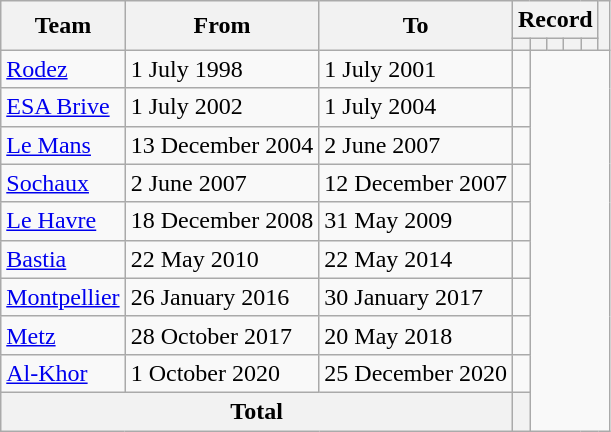<table class=wikitable style="text-align: center">
<tr>
<th rowspan=2>Team</th>
<th rowspan=2>From</th>
<th rowspan=2>To</th>
<th colspan=5>Record</th>
<th rowspan=2></th>
</tr>
<tr>
<th></th>
<th></th>
<th></th>
<th></th>
<th></th>
</tr>
<tr>
<td align=left><a href='#'>Rodez</a></td>
<td align=left>1 July 1998</td>
<td align=left>1 July 2001<br></td>
<td></td>
</tr>
<tr>
<td align=left><a href='#'>ESA Brive</a></td>
<td align=left>1 July 2002</td>
<td align=left>1 July 2004<br></td>
<td></td>
</tr>
<tr>
<td align=left><a href='#'>Le Mans</a></td>
<td align=left>13 December 2004</td>
<td align=left>2 June 2007<br></td>
<td></td>
</tr>
<tr>
<td align=left><a href='#'>Sochaux</a></td>
<td align=left>2 June 2007</td>
<td align=left>12 December 2007<br></td>
<td></td>
</tr>
<tr>
<td align=left><a href='#'>Le Havre</a></td>
<td align=left>18 December 2008</td>
<td align=left>31 May 2009<br></td>
<td></td>
</tr>
<tr>
<td align=left><a href='#'>Bastia</a></td>
<td align=left>22 May 2010</td>
<td align=left>22 May 2014<br></td>
<td></td>
</tr>
<tr>
<td align=left><a href='#'>Montpellier</a></td>
<td align=left>26 January 2016</td>
<td align=left>30 January 2017<br></td>
<td></td>
</tr>
<tr>
<td align=left><a href='#'>Metz</a></td>
<td align=left>28 October 2017</td>
<td align=left>20 May 2018<br></td>
<td></td>
</tr>
<tr>
<td align=left><a href='#'>Al-Khor</a></td>
<td align=left>1 October 2020</td>
<td align=left>25 December 2020<br></td>
<td></td>
</tr>
<tr>
<th colspan=3>Total<br></th>
<th></th>
</tr>
</table>
